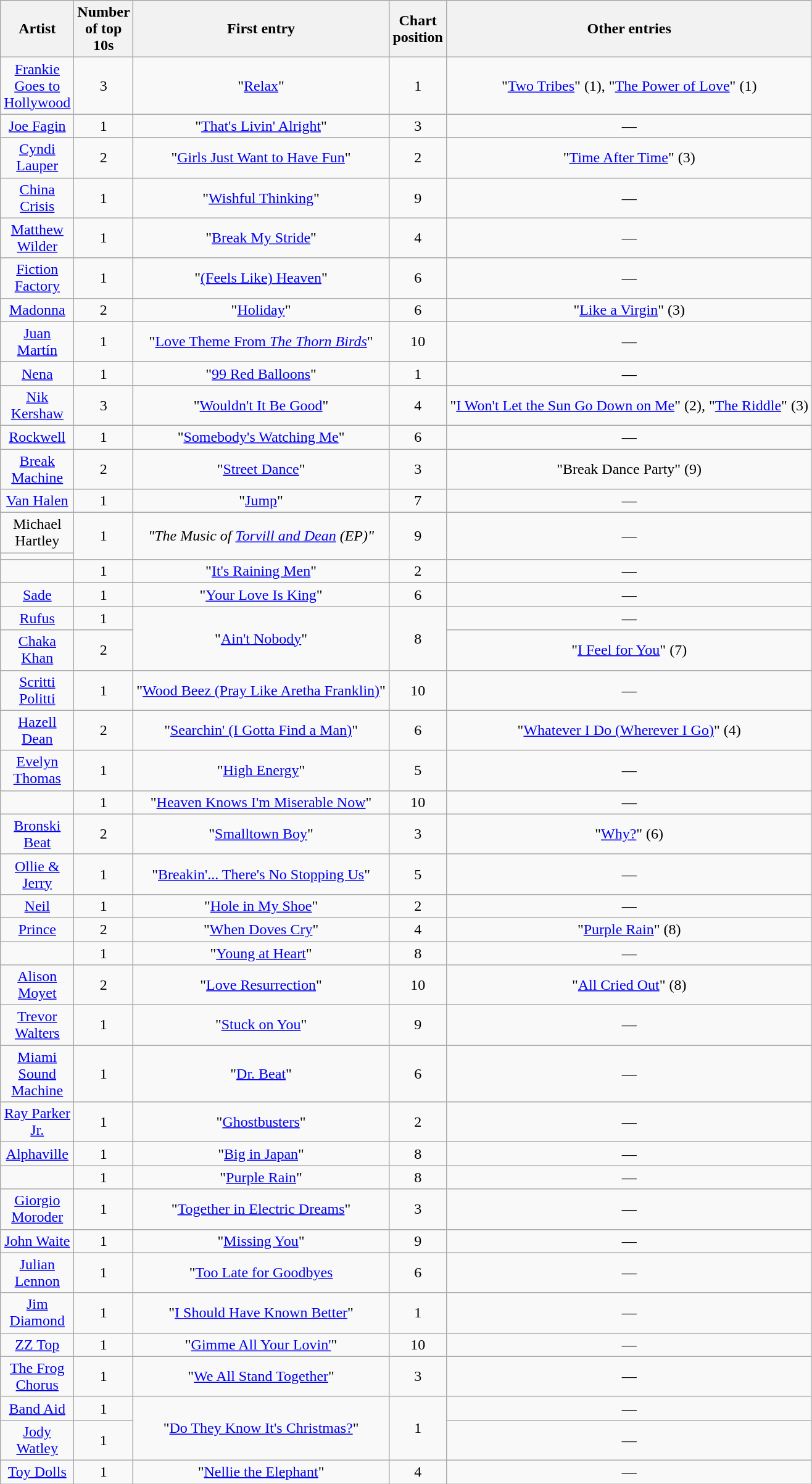<table class="wikitable sortable mw-collapsible mw-collapsed" style="text-align: center;">
<tr>
<th scope="col" style="width:55px;">Artist</th>
<th scope="col" style="width:55px;" data-sort-type="number">Number of top 10s</th>
<th scope="col" style="text-align:center;">First entry</th>
<th scope="col" style="width:55px;" data-sort-type="number">Chart position</th>
<th scope="col" style="text-align:center;">Other entries</th>
</tr>
<tr>
<td><a href='#'>Frankie Goes to Hollywood</a></td>
<td>3</td>
<td>"<a href='#'>Relax</a>"</td>
<td>1</td>
<td>"<a href='#'>Two Tribes</a>" (1), "<a href='#'>The Power of Love</a>" (1)</td>
</tr>
<tr>
<td><a href='#'>Joe Fagin</a></td>
<td>1</td>
<td>"<a href='#'>That's Livin' Alright</a>"</td>
<td>3</td>
<td>—</td>
</tr>
<tr>
<td><a href='#'>Cyndi Lauper</a></td>
<td>2</td>
<td>"<a href='#'>Girls Just Want to Have Fun</a>"</td>
<td>2</td>
<td>"<a href='#'>Time After Time</a>" (3)</td>
</tr>
<tr>
<td><a href='#'>China Crisis</a></td>
<td>1</td>
<td>"<a href='#'>Wishful Thinking</a>"</td>
<td>9</td>
<td>—</td>
</tr>
<tr>
<td><a href='#'>Matthew Wilder</a></td>
<td>1</td>
<td>"<a href='#'>Break My Stride</a>"</td>
<td>4</td>
<td>—</td>
</tr>
<tr>
<td><a href='#'>Fiction Factory</a></td>
<td>1</td>
<td>"<a href='#'>(Feels Like) Heaven</a>"</td>
<td>6</td>
<td>—</td>
</tr>
<tr>
<td><a href='#'>Madonna</a></td>
<td>2</td>
<td>"<a href='#'>Holiday</a>"</td>
<td>6</td>
<td>"<a href='#'>Like a Virgin</a>" (3) </td>
</tr>
<tr>
<td><a href='#'>Juan Martín</a></td>
<td>1</td>
<td>"<a href='#'>Love Theme From <em>The Thorn Birds</em></a>"</td>
<td>10</td>
<td>—</td>
</tr>
<tr>
<td><a href='#'>Nena</a></td>
<td>1</td>
<td>"<a href='#'>99 Red Balloons</a>"</td>
<td>1</td>
<td>—</td>
</tr>
<tr>
<td><a href='#'>Nik Kershaw</a></td>
<td>3</td>
<td>"<a href='#'>Wouldn't It Be Good</a>"</td>
<td>4</td>
<td>"<a href='#'>I Won't Let the Sun Go Down on Me</a>" (2), "<a href='#'>The Riddle</a>" (3)</td>
</tr>
<tr>
<td><a href='#'>Rockwell</a></td>
<td>1</td>
<td>"<a href='#'>Somebody's Watching Me</a>"</td>
<td>6</td>
<td>—</td>
</tr>
<tr>
<td><a href='#'>Break Machine</a></td>
<td>2</td>
<td>"<a href='#'>Street Dance</a>"</td>
<td>3</td>
<td>"Break Dance Party" (9)</td>
</tr>
<tr>
<td><a href='#'>Van Halen</a></td>
<td>1</td>
<td>"<a href='#'>Jump</a>"</td>
<td>7</td>
<td>—</td>
</tr>
<tr>
<td>Michael Hartley</td>
<td rowspan="2">1</td>
<td rowspan="2" style="text-align:center"><em>"The Music of <a href='#'>Torvill and Dean</a> (EP)"</em></td>
<td rowspan="2" style="text-align:center">9</td>
<td rowspan="2">—</td>
</tr>
<tr>
<td></td>
</tr>
<tr>
<td></td>
<td>1</td>
<td>"<a href='#'>It's Raining Men</a>"</td>
<td>2</td>
<td>—</td>
</tr>
<tr>
<td><a href='#'>Sade</a></td>
<td>1</td>
<td>"<a href='#'>Your Love Is King</a>"</td>
<td>6</td>
<td>—</td>
</tr>
<tr>
<td><a href='#'>Rufus</a></td>
<td>1</td>
<td rowspan="2" style="text-align:center">"<a href='#'>Ain't Nobody</a>"</td>
<td rowspan="2" style="text-align:center">8</td>
<td>—</td>
</tr>
<tr>
<td><a href='#'>Chaka Khan</a></td>
<td>2</td>
<td>"<a href='#'>I Feel for You</a>" (7)</td>
</tr>
<tr>
<td><a href='#'>Scritti Politti</a></td>
<td>1</td>
<td>"<a href='#'>Wood Beez (Pray Like Aretha Franklin)</a>"</td>
<td>10</td>
<td>—</td>
</tr>
<tr>
<td><a href='#'>Hazell Dean</a></td>
<td>2</td>
<td>"<a href='#'>Searchin' (I Gotta Find a Man)</a>"</td>
<td>6</td>
<td>"<a href='#'>Whatever I Do (Wherever I Go)</a>" (4)</td>
</tr>
<tr>
<td><a href='#'>Evelyn Thomas</a></td>
<td>1</td>
<td>"<a href='#'>High Energy</a>"</td>
<td>5</td>
<td>—</td>
</tr>
<tr>
<td></td>
<td>1</td>
<td>"<a href='#'>Heaven Knows I'm Miserable Now</a>"</td>
<td>10</td>
<td>—</td>
</tr>
<tr>
<td><a href='#'>Bronski Beat</a></td>
<td>2</td>
<td>"<a href='#'>Smalltown Boy</a>"</td>
<td>3</td>
<td>"<a href='#'>Why?</a>" (6)</td>
</tr>
<tr>
<td><a href='#'>Ollie & Jerry</a></td>
<td>1</td>
<td>"<a href='#'>Breakin'... There's No Stopping Us</a>"</td>
<td>5</td>
<td>—</td>
</tr>
<tr>
<td><a href='#'>Neil</a></td>
<td>1</td>
<td>"<a href='#'>Hole in My Shoe</a>"</td>
<td>2</td>
<td>—</td>
</tr>
<tr>
<td><a href='#'>Prince</a></td>
<td>2</td>
<td>"<a href='#'>When Doves Cry</a>"</td>
<td>4</td>
<td>"<a href='#'>Purple Rain</a>" (8)</td>
</tr>
<tr>
<td></td>
<td>1</td>
<td>"<a href='#'>Young at Heart</a>"</td>
<td>8</td>
<td>—</td>
</tr>
<tr>
<td><a href='#'>Alison Moyet</a></td>
<td>2</td>
<td>"<a href='#'>Love Resurrection</a>"</td>
<td>10</td>
<td>"<a href='#'>All Cried Out</a>" (8)</td>
</tr>
<tr>
<td><a href='#'>Trevor Walters</a></td>
<td>1</td>
<td>"<a href='#'>Stuck on You</a>"</td>
<td>9</td>
<td>—</td>
</tr>
<tr>
<td><a href='#'>Miami Sound Machine</a></td>
<td>1</td>
<td>"<a href='#'>Dr. Beat</a>"</td>
<td>6</td>
<td>—</td>
</tr>
<tr>
<td><a href='#'>Ray Parker Jr.</a></td>
<td>1</td>
<td>"<a href='#'>Ghostbusters</a>"</td>
<td>2</td>
<td>—</td>
</tr>
<tr>
<td><a href='#'>Alphaville</a></td>
<td>1</td>
<td>"<a href='#'>Big in Japan</a>"</td>
<td>8</td>
<td>—</td>
</tr>
<tr>
<td></td>
<td>1</td>
<td>"<a href='#'>Purple Rain</a>"</td>
<td>8</td>
<td>—</td>
</tr>
<tr>
<td><a href='#'>Giorgio Moroder</a></td>
<td>1</td>
<td>"<a href='#'>Together in Electric Dreams</a>"</td>
<td>3</td>
<td>—</td>
</tr>
<tr>
<td><a href='#'>John Waite</a></td>
<td>1</td>
<td>"<a href='#'>Missing You</a>"</td>
<td>9</td>
<td>—</td>
</tr>
<tr>
<td><a href='#'>Julian Lennon</a></td>
<td>1</td>
<td>"<a href='#'>Too Late for Goodbyes</a></td>
<td>6</td>
<td>—</td>
</tr>
<tr>
<td><a href='#'>Jim Diamond</a></td>
<td>1</td>
<td>"<a href='#'>I Should Have Known Better</a>"</td>
<td>1</td>
<td>—</td>
</tr>
<tr>
<td><a href='#'>ZZ Top</a></td>
<td>1</td>
<td>"<a href='#'>Gimme All Your Lovin'</a>"</td>
<td>10</td>
<td>—</td>
</tr>
<tr>
<td><a href='#'>The Frog Chorus</a></td>
<td>1</td>
<td>"<a href='#'>We All Stand Together</a>"</td>
<td>3</td>
<td>—</td>
</tr>
<tr>
<td><a href='#'>Band Aid</a></td>
<td>1</td>
<td rowspan="2" style="text-align:center">"<a href='#'>Do They Know It's Christmas?</a>"</td>
<td rowspan="2" style="text-align:center">1</td>
<td>—</td>
</tr>
<tr>
<td><a href='#'>Jody Watley</a></td>
<td>1</td>
<td>—</td>
</tr>
<tr>
<td><a href='#'>Toy Dolls</a></td>
<td>1</td>
<td>"<a href='#'>Nellie the Elephant</a>"</td>
<td>4</td>
<td>—</td>
</tr>
</table>
